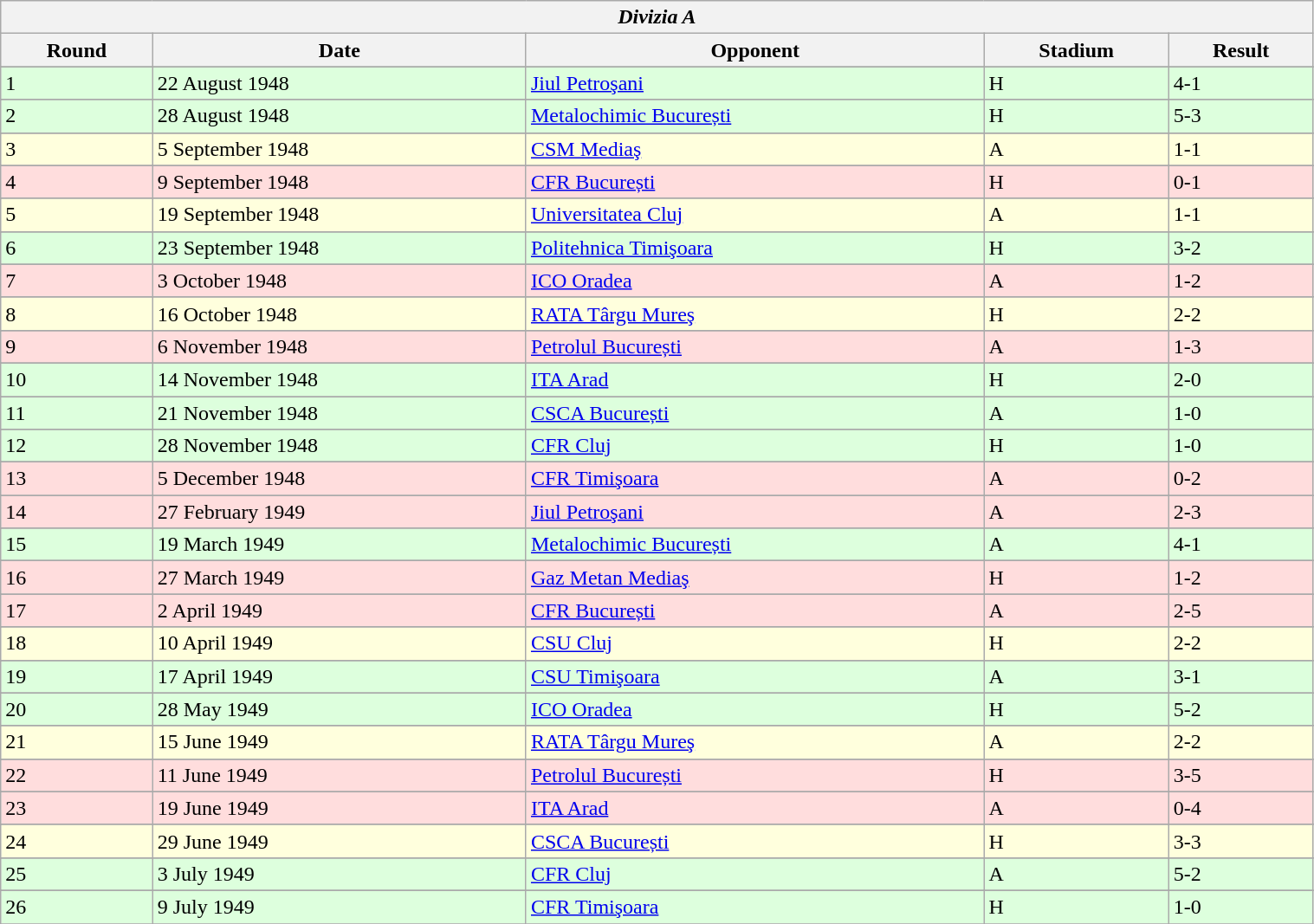<table class="wikitable" style="width:80%;">
<tr>
<th colspan="5" style="text-align:center;"><em>Divizia A</em></th>
</tr>
<tr>
<th>Round</th>
<th>Date</th>
<th>Opponent</th>
<th>Stadium</th>
<th>Result</th>
</tr>
<tr>
</tr>
<tr bgcolor="#ddffdd">
<td>1</td>
<td>22 August 1948</td>
<td><a href='#'>Jiul Petroşani</a></td>
<td>H</td>
<td>4-1</td>
</tr>
<tr>
</tr>
<tr bgcolor="#ddffdd">
<td>2</td>
<td>28 August 1948</td>
<td><a href='#'>Metalochimic București</a></td>
<td>H</td>
<td>5-3</td>
</tr>
<tr>
</tr>
<tr bgcolor="#ffffdd">
<td>3</td>
<td>5 September 1948</td>
<td><a href='#'>CSM Mediaş</a></td>
<td>A</td>
<td>1-1</td>
</tr>
<tr>
</tr>
<tr bgcolor="#ffdddd">
<td>4</td>
<td>9 September 1948</td>
<td><a href='#'>CFR București</a></td>
<td>H</td>
<td>0-1</td>
</tr>
<tr>
</tr>
<tr bgcolor="#ffffdd">
<td>5</td>
<td>19 September 1948</td>
<td><a href='#'>Universitatea Cluj</a></td>
<td>A</td>
<td>1-1</td>
</tr>
<tr>
</tr>
<tr bgcolor="#ddffdd">
<td>6</td>
<td>23 September 1948</td>
<td><a href='#'>Politehnica Timişoara</a></td>
<td>H</td>
<td>3-2</td>
</tr>
<tr>
</tr>
<tr bgcolor="#ffdddd">
<td>7</td>
<td>3 October 1948</td>
<td><a href='#'>ICO Oradea</a></td>
<td>A</td>
<td>1-2</td>
</tr>
<tr>
</tr>
<tr bgcolor="#ffffdd">
<td>8</td>
<td>16 October 1948</td>
<td><a href='#'>RATA Târgu Mureş</a></td>
<td>H</td>
<td>2-2</td>
</tr>
<tr>
</tr>
<tr bgcolor="#ffdddd">
<td>9</td>
<td>6 November 1948</td>
<td><a href='#'>Petrolul București</a></td>
<td>A</td>
<td>1-3</td>
</tr>
<tr>
</tr>
<tr bgcolor="#ddffdd">
<td>10</td>
<td>14 November 1948</td>
<td><a href='#'>ITA Arad</a></td>
<td>H</td>
<td>2-0</td>
</tr>
<tr>
</tr>
<tr bgcolor="#ddffdd">
<td>11</td>
<td>21 November 1948</td>
<td><a href='#'>CSCA București</a></td>
<td>A</td>
<td>1-0</td>
</tr>
<tr>
</tr>
<tr bgcolor="#ddffdd">
<td>12</td>
<td>28 November 1948</td>
<td><a href='#'>CFR Cluj</a></td>
<td>H</td>
<td>1-0</td>
</tr>
<tr>
</tr>
<tr bgcolor="#ffdddd">
<td>13</td>
<td>5 December 1948</td>
<td><a href='#'>CFR Timişoara</a></td>
<td>A</td>
<td>0-2</td>
</tr>
<tr>
</tr>
<tr bgcolor="#ffdddd">
<td>14</td>
<td>27 February 1949</td>
<td><a href='#'>Jiul Petroşani</a></td>
<td>A</td>
<td>2-3</td>
</tr>
<tr>
</tr>
<tr bgcolor="#ddffdd">
<td>15</td>
<td>19 March 1949</td>
<td><a href='#'>Metalochimic București</a></td>
<td>A</td>
<td>4-1</td>
</tr>
<tr>
</tr>
<tr bgcolor="#ffdddd">
<td>16</td>
<td>27 March 1949</td>
<td><a href='#'>Gaz Metan Mediaş</a></td>
<td>H</td>
<td>1-2</td>
</tr>
<tr>
</tr>
<tr bgcolor="#ffdddd">
<td>17</td>
<td>2 April 1949</td>
<td><a href='#'>CFR București</a></td>
<td>A</td>
<td>2-5</td>
</tr>
<tr>
</tr>
<tr bgcolor="#ffffdd">
<td>18</td>
<td>10 April 1949</td>
<td><a href='#'>CSU Cluj</a></td>
<td>H</td>
<td>2-2</td>
</tr>
<tr>
</tr>
<tr bgcolor="#ddffdd">
<td>19</td>
<td>17 April 1949</td>
<td><a href='#'>CSU Timişoara</a></td>
<td>A</td>
<td>3-1</td>
</tr>
<tr>
</tr>
<tr bgcolor="#ddffdd">
<td>20</td>
<td>28 May 1949</td>
<td><a href='#'>ICO Oradea</a></td>
<td>H</td>
<td>5-2</td>
</tr>
<tr>
</tr>
<tr bgcolor="#ffffdd">
<td>21</td>
<td>15 June 1949</td>
<td><a href='#'>RATA Târgu Mureş</a></td>
<td>A</td>
<td>2-2</td>
</tr>
<tr>
</tr>
<tr bgcolor="#ffdddd">
<td>22</td>
<td>11 June 1949</td>
<td><a href='#'>Petrolul București</a></td>
<td>H</td>
<td>3-5</td>
</tr>
<tr>
</tr>
<tr bgcolor="#ffdddd">
<td>23</td>
<td>19 June 1949</td>
<td><a href='#'>ITA Arad</a></td>
<td>A</td>
<td>0-4</td>
</tr>
<tr>
</tr>
<tr bgcolor="#ffffdd">
<td>24</td>
<td>29 June 1949</td>
<td><a href='#'>CSCA București</a></td>
<td>H</td>
<td>3-3</td>
</tr>
<tr>
</tr>
<tr bgcolor="#ddffdd">
<td>25</td>
<td>3 July 1949</td>
<td><a href='#'>CFR Cluj</a></td>
<td>A</td>
<td>5-2</td>
</tr>
<tr>
</tr>
<tr bgcolor="#ddffdd">
<td>26</td>
<td>9 July 1949</td>
<td><a href='#'>CFR Timişoara</a></td>
<td>H</td>
<td>1-0</td>
</tr>
<tr>
</tr>
</table>
